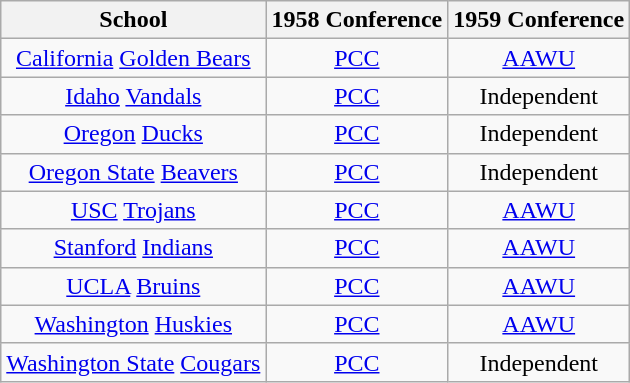<table class="wikitable sortable">
<tr>
<th>School</th>
<th>1958 Conference</th>
<th>1959 Conference</th>
</tr>
<tr style="text-align:center;">
<td><a href='#'>California</a> <a href='#'>Golden Bears</a></td>
<td><a href='#'>PCC</a></td>
<td><a href='#'>AAWU</a></td>
</tr>
<tr style="text-align:center;">
<td><a href='#'>Idaho</a> <a href='#'>Vandals</a></td>
<td><a href='#'>PCC</a></td>
<td>Independent</td>
</tr>
<tr style="text-align:center;">
<td><a href='#'>Oregon</a> <a href='#'>Ducks</a></td>
<td><a href='#'>PCC</a></td>
<td>Independent</td>
</tr>
<tr style="text-align:center;">
<td><a href='#'>Oregon State</a> <a href='#'>Beavers</a></td>
<td><a href='#'>PCC</a></td>
<td>Independent</td>
</tr>
<tr style="text-align:center;">
<td><a href='#'>USC</a> <a href='#'>Trojans</a></td>
<td><a href='#'>PCC</a></td>
<td><a href='#'>AAWU</a></td>
</tr>
<tr style="text-align:center;">
<td><a href='#'>Stanford</a> <a href='#'>Indians</a></td>
<td><a href='#'>PCC</a></td>
<td><a href='#'>AAWU</a></td>
</tr>
<tr style="text-align:center;">
<td><a href='#'>UCLA</a> <a href='#'>Bruins</a></td>
<td><a href='#'>PCC</a></td>
<td><a href='#'>AAWU</a></td>
</tr>
<tr style="text-align:center;">
<td><a href='#'>Washington</a> <a href='#'>Huskies</a></td>
<td><a href='#'>PCC</a></td>
<td><a href='#'>AAWU</a></td>
</tr>
<tr style="text-align:center;">
<td><a href='#'>Washington State</a> <a href='#'>Cougars</a></td>
<td><a href='#'>PCC</a></td>
<td>Independent</td>
</tr>
</table>
